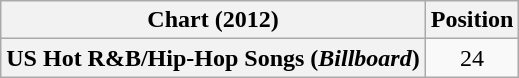<table class="wikitable plainrowheaders">
<tr>
<th>Chart (2012)</th>
<th>Position</th>
</tr>
<tr>
<th scope="row">US Hot R&B/Hip-Hop Songs (<em>Billboard</em>)</th>
<td style="text-align:center;">24</td>
</tr>
</table>
